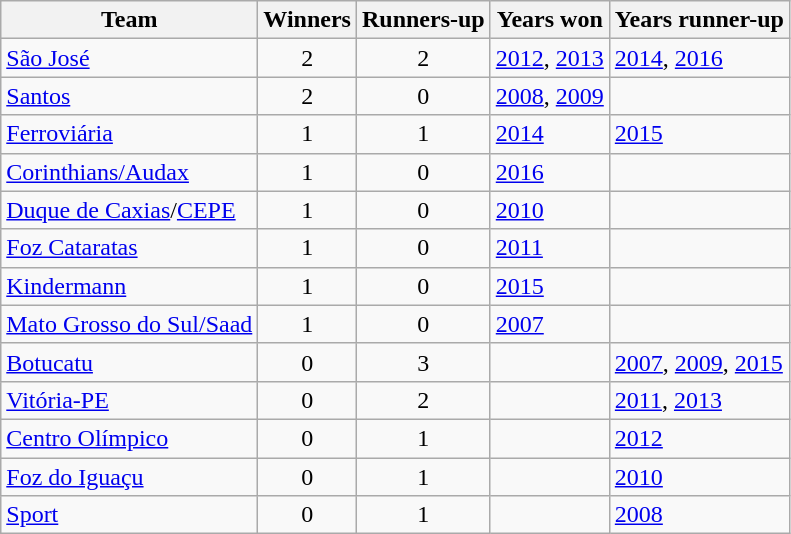<table class="wikitable">
<tr>
<th>Team</th>
<th>Winners</th>
<th>Runners-up</th>
<th>Years won</th>
<th>Years runner-up</th>
</tr>
<tr>
<td> <a href='#'>São José</a></td>
<td align=center>2</td>
<td align=center>2</td>
<td><a href='#'>2012</a>, <a href='#'>2013</a></td>
<td><a href='#'>2014</a>, <a href='#'>2016</a></td>
</tr>
<tr>
<td> <a href='#'>Santos</a></td>
<td align=center>2</td>
<td align=center>0</td>
<td><a href='#'>2008</a>, <a href='#'>2009</a></td>
<td></td>
</tr>
<tr>
<td> <a href='#'>Ferroviária</a></td>
<td align=center>1</td>
<td align=center>1</td>
<td><a href='#'>2014</a></td>
<td><a href='#'>2015</a></td>
</tr>
<tr>
<td> <a href='#'>Corinthians/Audax</a></td>
<td align=center>1</td>
<td align=center>0</td>
<td><a href='#'>2016</a></td>
<td></td>
</tr>
<tr>
<td> <a href='#'>Duque de Caxias</a>/<a href='#'>CEPE</a></td>
<td align=center>1</td>
<td align=center>0</td>
<td><a href='#'>2010</a></td>
<td></td>
</tr>
<tr>
<td> <a href='#'>Foz Cataratas</a></td>
<td align=center>1</td>
<td align=center>0</td>
<td><a href='#'>2011</a></td>
<td></td>
</tr>
<tr>
<td> <a href='#'>Kindermann</a></td>
<td align=center>1</td>
<td align=center>0</td>
<td><a href='#'>2015</a></td>
<td></td>
</tr>
<tr>
<td> <a href='#'>Mato Grosso do Sul/Saad</a></td>
<td align=center>1</td>
<td align=center>0</td>
<td><a href='#'>2007</a></td>
<td></td>
</tr>
<tr>
<td> <a href='#'>Botucatu</a></td>
<td align=center>0</td>
<td align=center>3</td>
<td></td>
<td><a href='#'>2007</a>, <a href='#'>2009</a>, <a href='#'>2015</a></td>
</tr>
<tr>
<td> <a href='#'>Vitória-PE</a></td>
<td align=center>0</td>
<td align=center>2</td>
<td></td>
<td><a href='#'>2011</a>, <a href='#'>2013</a></td>
</tr>
<tr>
<td> <a href='#'>Centro Olímpico</a></td>
<td align=center>0</td>
<td align=center>1</td>
<td></td>
<td><a href='#'>2012</a></td>
</tr>
<tr>
<td> <a href='#'>Foz do Iguaçu</a></td>
<td align=center>0</td>
<td align=center>1</td>
<td></td>
<td><a href='#'>2010</a></td>
</tr>
<tr>
<td> <a href='#'>Sport</a></td>
<td align=center>0</td>
<td align=center>1</td>
<td></td>
<td><a href='#'>2008</a></td>
</tr>
</table>
